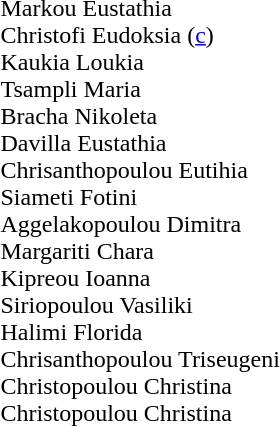<table class="toccolours" width="750" style="border-collapse: collapse;">
<tr>
<td valign="top"><br> Markou Eustathia <br>
 Christofi Eudoksia (<a href='#'>c</a>) <br>
 Kaukia Loukia <br>
 Tsampli Maria <br>
 Bracha Nikoleta <br>
 Davilla Eustathia <br>
 Chrisanthopoulou Eutihia <br>
 Siameti Fotini <br>
 Aggelakopoulou Dimitra <br>
 Margariti Chara <br>
 Kipreou Ioanna <br>
 Siriopoulou Vasiliki <br>
 Halimi Florida <br>
 Chrisanthopoulou Triseugeni <br>
 Christopoulou Christina <br>
 Christopoulou Christina</td>
<td width="33"> </td>
<td valign="top"></td>
</tr>
</table>
